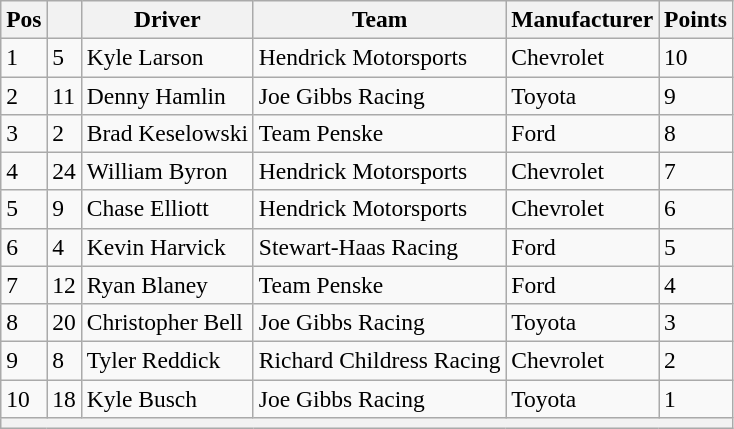<table class="wikitable" style="font-size:98%">
<tr>
<th>Pos</th>
<th></th>
<th>Driver</th>
<th>Team</th>
<th>Manufacturer</th>
<th>Points</th>
</tr>
<tr>
<td>1</td>
<td>5</td>
<td>Kyle Larson</td>
<td>Hendrick Motorsports</td>
<td>Chevrolet</td>
<td>10</td>
</tr>
<tr>
<td>2</td>
<td>11</td>
<td>Denny Hamlin</td>
<td>Joe Gibbs Racing</td>
<td>Toyota</td>
<td>9</td>
</tr>
<tr>
<td>3</td>
<td>2</td>
<td>Brad Keselowski</td>
<td>Team Penske</td>
<td>Ford</td>
<td>8</td>
</tr>
<tr>
<td>4</td>
<td>24</td>
<td>William Byron</td>
<td>Hendrick Motorsports</td>
<td>Chevrolet</td>
<td>7</td>
</tr>
<tr>
<td>5</td>
<td>9</td>
<td>Chase Elliott</td>
<td>Hendrick Motorsports</td>
<td>Chevrolet</td>
<td>6</td>
</tr>
<tr>
<td>6</td>
<td>4</td>
<td>Kevin Harvick</td>
<td>Stewart-Haas Racing</td>
<td>Ford</td>
<td>5</td>
</tr>
<tr>
<td>7</td>
<td>12</td>
<td>Ryan Blaney</td>
<td>Team Penske</td>
<td>Ford</td>
<td>4</td>
</tr>
<tr>
<td>8</td>
<td>20</td>
<td>Christopher Bell</td>
<td>Joe Gibbs Racing</td>
<td>Toyota</td>
<td>3</td>
</tr>
<tr>
<td>9</td>
<td>8</td>
<td>Tyler Reddick</td>
<td>Richard Childress Racing</td>
<td>Chevrolet</td>
<td>2</td>
</tr>
<tr>
<td>10</td>
<td>18</td>
<td>Kyle Busch</td>
<td>Joe Gibbs Racing</td>
<td>Toyota</td>
<td>1</td>
</tr>
<tr>
<th colspan="6"></th>
</tr>
</table>
